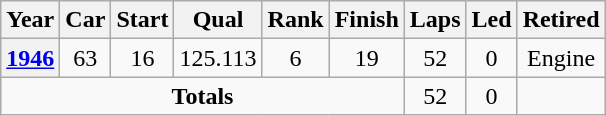<table class="wikitable" style="text-align:center">
<tr>
<th>Year</th>
<th>Car</th>
<th>Start</th>
<th>Qual</th>
<th>Rank</th>
<th>Finish</th>
<th>Laps</th>
<th>Led</th>
<th>Retired</th>
</tr>
<tr>
<th><a href='#'>1946</a></th>
<td>63</td>
<td>16</td>
<td>125.113</td>
<td>6</td>
<td>19</td>
<td>52</td>
<td>0</td>
<td>Engine</td>
</tr>
<tr>
<td colspan=6><strong>Totals</strong></td>
<td>52</td>
<td>0</td>
<td></td>
</tr>
</table>
